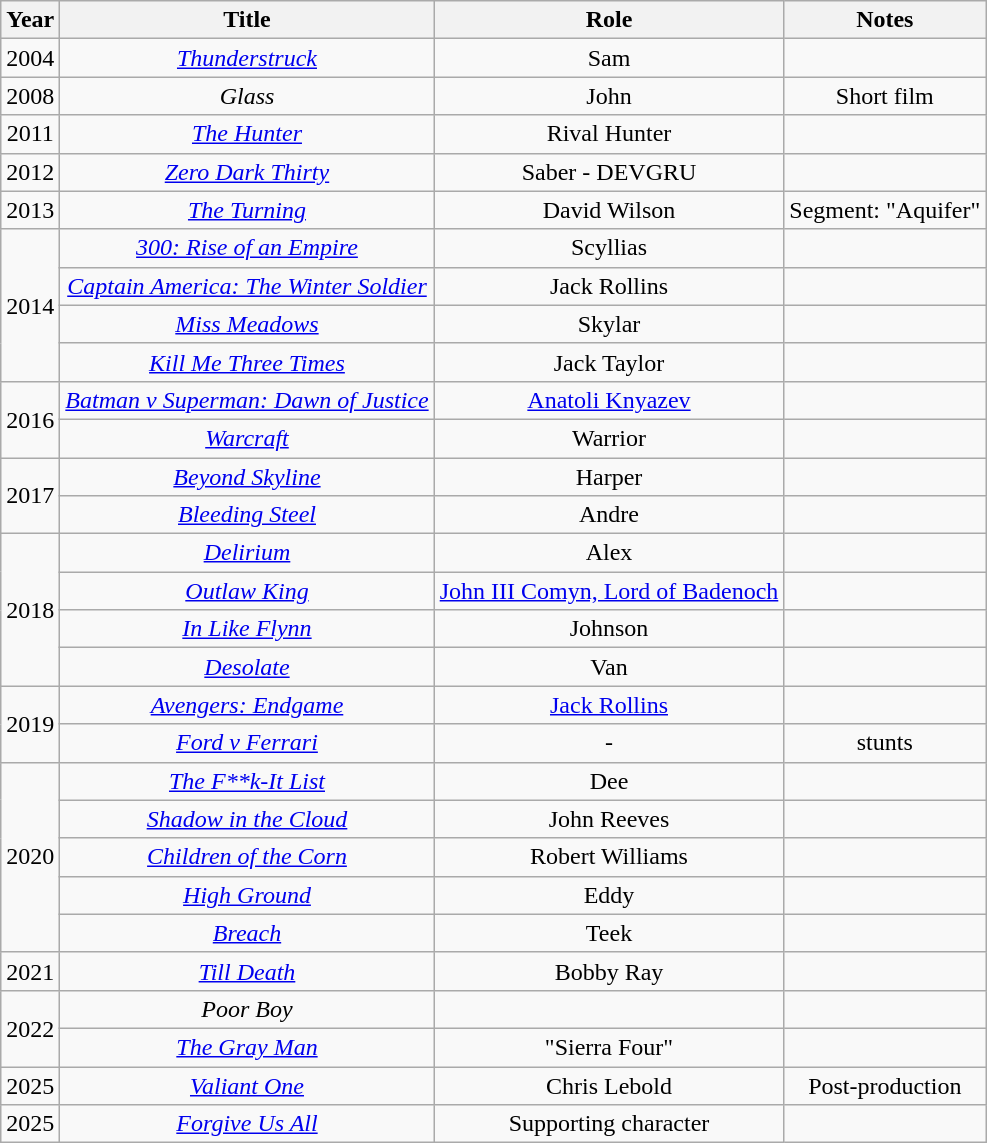<table class="wikitable sortable"  style="text-align:center;">
<tr>
<th>Year</th>
<th>Title</th>
<th>Role</th>
<th>Notes</th>
</tr>
<tr>
<td>2004</td>
<td><em><a href='#'>Thunderstruck</a></em></td>
<td>Sam</td>
<td></td>
</tr>
<tr>
<td>2008</td>
<td><em>Glass</em></td>
<td>John</td>
<td>Short film</td>
</tr>
<tr>
<td>2011</td>
<td><em><a href='#'>The Hunter</a></em></td>
<td>Rival Hunter</td>
<td></td>
</tr>
<tr>
<td>2012</td>
<td><em><a href='#'>Zero Dark Thirty</a></em></td>
<td>Saber - DEVGRU</td>
<td></td>
</tr>
<tr>
<td>2013</td>
<td><em><a href='#'>The Turning</a></em></td>
<td>David Wilson</td>
<td>Segment: "Aquifer"</td>
</tr>
<tr>
<td rowspan="4">2014</td>
<td><em><a href='#'>300: Rise of an Empire</a></em></td>
<td>Scyllias</td>
<td></td>
</tr>
<tr>
<td><em><a href='#'>Captain America: The Winter Soldier</a></em></td>
<td>Jack Rollins</td>
<td></td>
</tr>
<tr>
<td><em><a href='#'>Miss Meadows</a></em></td>
<td>Skylar</td>
<td></td>
</tr>
<tr>
<td><em><a href='#'>Kill Me Three Times</a></em></td>
<td>Jack Taylor</td>
<td></td>
</tr>
<tr>
<td rowspan="2">2016</td>
<td><em><a href='#'>Batman v Superman: Dawn of Justice</a></em></td>
<td><a href='#'>Anatoli Knyazev</a></td>
<td></td>
</tr>
<tr>
<td><em><a href='#'>Warcraft</a></em></td>
<td>Warrior</td>
<td></td>
</tr>
<tr>
<td rowspan="2">2017</td>
<td><em><a href='#'>Beyond Skyline</a></em></td>
<td>Harper</td>
<td></td>
</tr>
<tr>
<td><em><a href='#'>Bleeding Steel</a></em></td>
<td>Andre</td>
<td></td>
</tr>
<tr>
<td rowspan="4">2018</td>
<td><em><a href='#'>Delirium</a></em></td>
<td>Alex</td>
<td></td>
</tr>
<tr>
<td><em><a href='#'>Outlaw King</a></em></td>
<td><a href='#'>John III Comyn, Lord of Badenoch</a></td>
<td></td>
</tr>
<tr>
<td><em><a href='#'>In Like Flynn</a></em></td>
<td>Johnson</td>
<td></td>
</tr>
<tr>
<td><em><a href='#'>Desolate</a></em></td>
<td>Van</td>
<td></td>
</tr>
<tr>
<td rowspan="2">2019</td>
<td><em><a href='#'>Avengers: Endgame</a></em></td>
<td><a href='#'>Jack Rollins</a></td>
<td></td>
</tr>
<tr>
<td><em><a href='#'>Ford v Ferrari</a></em></td>
<td>-</td>
<td>stunts</td>
</tr>
<tr>
<td rowspan="5">2020</td>
<td><em><a href='#'>The F**k-It List</a></em></td>
<td>Dee</td>
<td></td>
</tr>
<tr>
<td><em><a href='#'>Shadow in the Cloud</a></em></td>
<td>John Reeves</td>
<td></td>
</tr>
<tr>
<td><em><a href='#'>Children of the Corn</a></em></td>
<td>Robert Williams</td>
<td></td>
</tr>
<tr>
<td><em><a href='#'>High Ground</a></em></td>
<td>Eddy</td>
<td></td>
</tr>
<tr>
<td><em><a href='#'>Breach</a></em></td>
<td>Teek</td>
<td></td>
</tr>
<tr>
<td>2021</td>
<td><em><a href='#'>Till Death</a></em></td>
<td>Bobby Ray</td>
<td></td>
</tr>
<tr>
<td rowspan="2">2022</td>
<td><em>Poor Boy</em></td>
<td></td>
<td></td>
</tr>
<tr>
<td><em><a href='#'>The Gray Man</a></em></td>
<td>"Sierra Four"</td>
<td></td>
</tr>
<tr>
<td>2025</td>
<td><em><a href='#'>Valiant One</a></em></td>
<td>Chris Lebold</td>
<td>Post-production</td>
</tr>
<tr>
<td>2025</td>
<td><em><a href='#'>Forgive Us All</a></em></td>
<td>Supporting character</td>
<td></td>
</tr>
</table>
